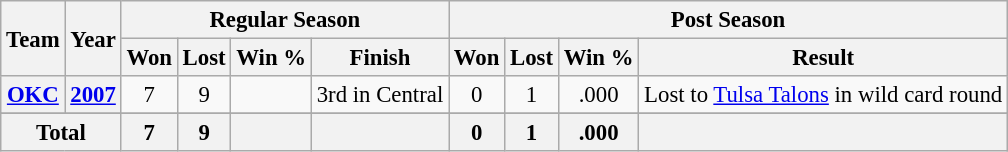<table class="wikitable" style="font-size: 95%; text-align:center;">
<tr>
<th rowspan="2">Team</th>
<th rowspan="2">Year</th>
<th colspan="4">Regular Season</th>
<th colspan="4">Post Season</th>
</tr>
<tr>
<th>Won</th>
<th>Lost</th>
<th>Win %</th>
<th>Finish</th>
<th>Won</th>
<th>Lost</th>
<th>Win %</th>
<th>Result</th>
</tr>
<tr>
<th><a href='#'>OKC</a></th>
<th><a href='#'>2007</a></th>
<td>7</td>
<td>9</td>
<td></td>
<td>3rd in Central</td>
<td>0</td>
<td>1</td>
<td>.000</td>
<td>Lost to <a href='#'>Tulsa Talons</a> in wild card round</td>
</tr>
<tr>
</tr>
<tr>
<th colspan="2">Total</th>
<th>7</th>
<th>9</th>
<th></th>
<th></th>
<th>0</th>
<th>1</th>
<th>.000</th>
<th></th>
</tr>
</table>
